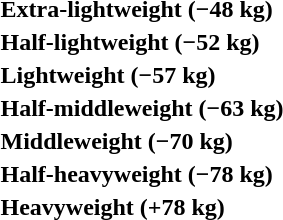<table>
<tr>
<th rowspan=2 style="text-align:left;">Extra-lightweight (−48 kg)</th>
<td rowspan=2></td>
<td rowspan=2></td>
<td></td>
</tr>
<tr>
<td></td>
</tr>
<tr>
<th rowspan=2 style="text-align:left;">Half-lightweight (−52 kg)</th>
<td rowspan=2></td>
<td rowspan=2></td>
<td></td>
</tr>
<tr>
<td></td>
</tr>
<tr>
<th rowspan=2 style="text-align:left;">Lightweight (−57 kg)</th>
<td rowspan=2></td>
<td rowspan=2></td>
<td></td>
</tr>
<tr>
<td></td>
</tr>
<tr>
<th rowspan=2 style="text-align:left;">Half-middleweight (−63 kg)</th>
<td rowspan=2></td>
<td rowspan=2></td>
<td></td>
</tr>
<tr>
<td></td>
</tr>
<tr>
<th rowspan=2 style="text-align:left;">Middleweight (−70 kg)</th>
<td rowspan=2></td>
<td rowspan=2></td>
<td></td>
</tr>
<tr>
<td></td>
</tr>
<tr>
<th rowspan=2 style="text-align:left;">Half-heavyweight (−78 kg)</th>
<td rowspan=2></td>
<td rowspan=2></td>
<td></td>
</tr>
<tr>
<td></td>
</tr>
<tr>
<th rowspan=2 style="text-align:left;">Heavyweight (+78 kg)</th>
<td rowspan=2></td>
<td rowspan=2></td>
<td></td>
</tr>
<tr>
<td></td>
</tr>
</table>
